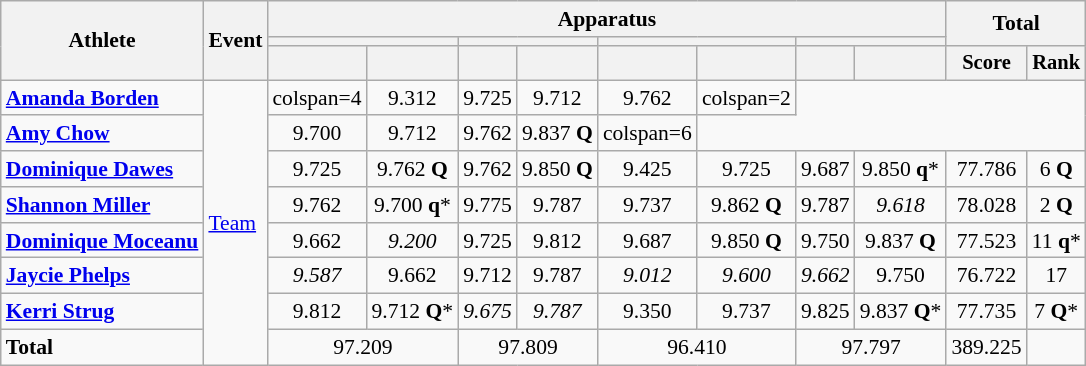<table class=wikitable style=font-size:90%;text-align:center>
<tr>
<th rowspan=3>Athlete</th>
<th rowspan=3>Event</th>
<th colspan=8>Apparatus</th>
<th colspan=2 rowspan=2>Total</th>
</tr>
<tr style=font-size:95%>
<th colspan=2></th>
<th colspan=2></th>
<th colspan=2></th>
<th colspan=2></th>
</tr>
<tr style=font-size:95%>
<th></th>
<th></th>
<th></th>
<th></th>
<th></th>
<th></th>
<th></th>
<th></th>
<th>Score</th>
<th>Rank</th>
</tr>
<tr>
<td align=left><strong><a href='#'>Amanda Borden</a></strong></td>
<td align=left rowspan=8><a href='#'>Team</a></td>
<td>colspan=4 </td>
<td>9.312</td>
<td>9.725</td>
<td>9.712</td>
<td>9.762</td>
<td>colspan=2 </td>
</tr>
<tr>
<td align=left><strong><a href='#'>Amy Chow</a></strong></td>
<td>9.700</td>
<td>9.712</td>
<td>9.762</td>
<td>9.837 <strong>Q</strong></td>
<td>colspan=6 </td>
</tr>
<tr>
<td align=left><strong><a href='#'>Dominique Dawes</a></strong></td>
<td>9.725</td>
<td>9.762 <strong>Q</strong></td>
<td>9.762</td>
<td>9.850 <strong>Q</strong></td>
<td>9.425</td>
<td>9.725</td>
<td>9.687</td>
<td>9.850 <strong>q</strong>*</td>
<td>77.786</td>
<td>6 <strong>Q</strong></td>
</tr>
<tr>
<td align=left><strong><a href='#'>Shannon Miller</a></strong></td>
<td>9.762</td>
<td>9.700 <strong>q</strong>*</td>
<td>9.775</td>
<td>9.787</td>
<td>9.737</td>
<td>9.862 <strong>Q</strong></td>
<td>9.787</td>
<td><em>9.618</em></td>
<td>78.028</td>
<td>2 <strong>Q</strong></td>
</tr>
<tr>
<td align=left><strong><a href='#'>Dominique Moceanu</a></strong></td>
<td>9.662</td>
<td><em>9.200</em></td>
<td>9.725</td>
<td>9.812</td>
<td>9.687</td>
<td>9.850 <strong>Q</strong></td>
<td>9.750</td>
<td>9.837 <strong>Q</strong></td>
<td>77.523</td>
<td>11 <strong>q</strong>*</td>
</tr>
<tr>
<td align=left><strong><a href='#'>Jaycie Phelps</a></strong></td>
<td><em>9.587</em></td>
<td>9.662</td>
<td>9.712</td>
<td>9.787</td>
<td><em>9.012</em></td>
<td><em>9.600</em></td>
<td><em>9.662</em></td>
<td>9.750</td>
<td>76.722</td>
<td>17</td>
</tr>
<tr>
<td align=left><strong><a href='#'>Kerri Strug</a></strong></td>
<td>9.812</td>
<td>9.712 <strong>Q</strong>*</td>
<td><em>9.675</em></td>
<td><em>9.787</em></td>
<td>9.350</td>
<td>9.737</td>
<td>9.825</td>
<td>9.837 <strong>Q</strong>*</td>
<td>77.735</td>
<td>7 <strong>Q</strong>*</td>
</tr>
<tr>
<td align=left><strong>Total</strong></td>
<td colspan=2>97.209</td>
<td colspan=2>97.809</td>
<td colspan=2>96.410</td>
<td colspan=2>97.797</td>
<td>389.225</td>
<td></td>
</tr>
</table>
